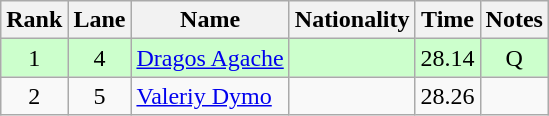<table class="wikitable sortable" style="text-align:center">
<tr>
<th>Rank</th>
<th>Lane</th>
<th>Name</th>
<th>Nationality</th>
<th>Time</th>
<th>Notes</th>
</tr>
<tr bgcolor=ccffcc>
<td>1</td>
<td>4</td>
<td align=left><a href='#'>Dragos Agache</a></td>
<td align=left></td>
<td>28.14</td>
<td>Q</td>
</tr>
<tr>
<td>2</td>
<td>5</td>
<td align=left><a href='#'>Valeriy Dymo</a></td>
<td align=left></td>
<td>28.26</td>
<td></td>
</tr>
</table>
